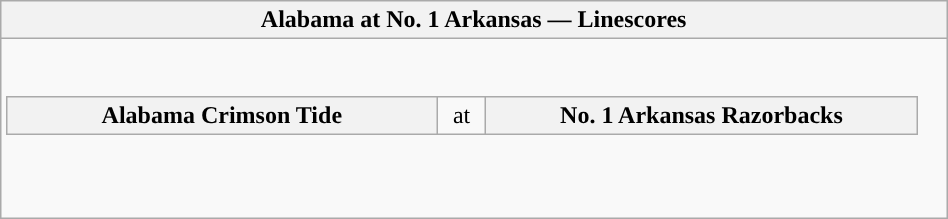<table class="wikitable collapsible collapsed" style="float:right">
<tr>
<th>Alabama at No. 1 Arkansas — Linescores</th>
</tr>
<tr>
<td><br><table class="wikitable">
<tr>
<th style="width: 280px; ">Alabama Crimson Tide</th>
<td style="width: 25px; text-align:center">at</td>
<th style="width: 280px; ">No. 1 Arkansas Razorbacks</th>
</tr>
</table>
<br><br></td>
</tr>
</table>
